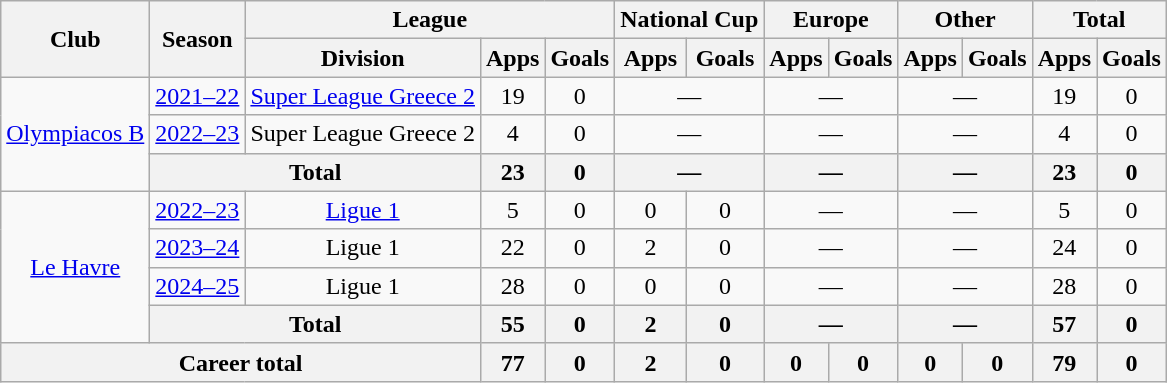<table class="wikitable" style="text-align:center">
<tr>
<th rowspan="2">Club</th>
<th rowspan="2">Season</th>
<th colspan="3">League</th>
<th colspan="2">National Cup</th>
<th colspan="2">Europe</th>
<th colspan="2">Other</th>
<th colspan="2">Total</th>
</tr>
<tr>
<th>Division</th>
<th>Apps</th>
<th>Goals</th>
<th>Apps</th>
<th>Goals</th>
<th>Apps</th>
<th>Goals</th>
<th>Apps</th>
<th>Goals</th>
<th>Apps</th>
<th>Goals</th>
</tr>
<tr>
<td rowspan="3"><a href='#'>Olympiacos B</a></td>
<td><a href='#'>2021–22</a></td>
<td><a href='#'>Super League Greece 2</a></td>
<td>19</td>
<td>0</td>
<td colspan="2">—</td>
<td colspan="2">—</td>
<td colspan="2">—</td>
<td>19</td>
<td>0</td>
</tr>
<tr>
<td><a href='#'>2022–23</a></td>
<td>Super League Greece 2</td>
<td>4</td>
<td>0</td>
<td colspan="2">—</td>
<td colspan="2">—</td>
<td colspan="2">—</td>
<td>4</td>
<td>0</td>
</tr>
<tr>
<th colspan="2">Total</th>
<th>23</th>
<th>0</th>
<th colspan="2">—</th>
<th colspan="2">—</th>
<th colspan="2">—</th>
<th>23</th>
<th>0</th>
</tr>
<tr>
<td rowspan="4"><a href='#'>Le Havre</a></td>
<td><a href='#'>2022–23</a></td>
<td><a href='#'>Ligue 1</a></td>
<td>5</td>
<td>0</td>
<td>0</td>
<td>0</td>
<td colspan="2">—</td>
<td colspan="2">—</td>
<td>5</td>
<td>0</td>
</tr>
<tr>
<td><a href='#'>2023–24</a></td>
<td>Ligue 1</td>
<td>22</td>
<td>0</td>
<td>2</td>
<td>0</td>
<td colspan="2">—</td>
<td colspan="2">—</td>
<td>24</td>
<td>0</td>
</tr>
<tr>
<td><a href='#'>2024–25</a></td>
<td>Ligue 1</td>
<td>28</td>
<td>0</td>
<td>0</td>
<td>0</td>
<td colspan="2">—</td>
<td colspan="2">—</td>
<td>28</td>
<td>0</td>
</tr>
<tr>
<th colspan="2">Total</th>
<th>55</th>
<th>0</th>
<th>2</th>
<th>0</th>
<th colspan="2">—</th>
<th colspan="2">—</th>
<th>57</th>
<th>0</th>
</tr>
<tr>
<th colspan="3">Career total</th>
<th>77</th>
<th>0</th>
<th>2</th>
<th>0</th>
<th>0</th>
<th>0</th>
<th>0</th>
<th>0</th>
<th>79</th>
<th>0</th>
</tr>
</table>
